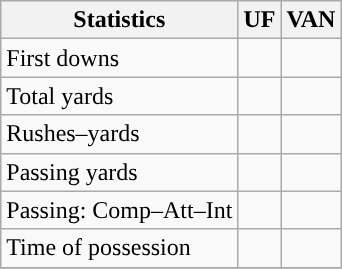<table class="wikitable" style="float: left;">
<tr>
<th>Statistics</th>
<th>UF</th>
<th>VAN</th>
</tr>
<tr>
<td>First downs</td>
<td></td>
<td></td>
</tr>
<tr>
<td>Total yards</td>
<td></td>
<td></td>
</tr>
<tr>
<td>Rushes–yards</td>
<td></td>
<td></td>
</tr>
<tr>
<td>Passing yards</td>
<td></td>
<td></td>
</tr>
<tr>
<td>Passing: Comp–Att–Int</td>
<td></td>
<td></td>
</tr>
<tr>
<td>Time of possession</td>
<td></td>
<td></td>
</tr>
<tr>
</tr>
</table>
